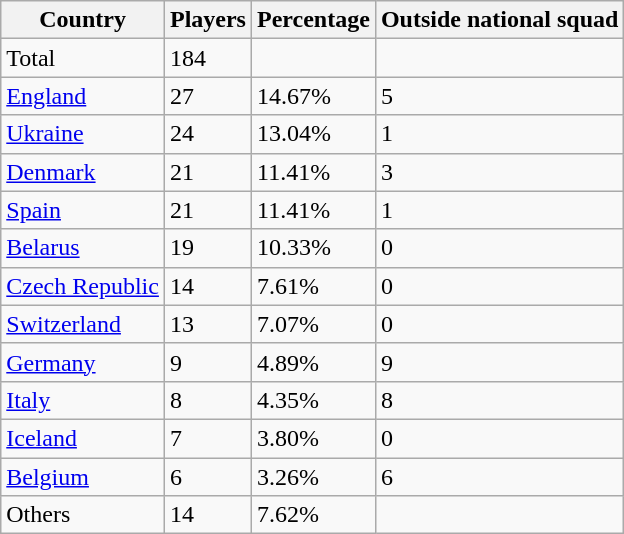<table class="wikitable">
<tr>
<th>Country</th>
<th>Players</th>
<th>Percentage</th>
<th>Outside national squad</th>
</tr>
<tr>
<td>Total</td>
<td>184</td>
<td></td>
<td></td>
</tr>
<tr>
<td> <a href='#'>England</a></td>
<td>27</td>
<td>14.67%</td>
<td>5</td>
</tr>
<tr>
<td> <a href='#'>Ukraine</a></td>
<td>24</td>
<td>13.04%</td>
<td>1</td>
</tr>
<tr>
<td> <a href='#'>Denmark</a></td>
<td>21</td>
<td>11.41%</td>
<td>3</td>
</tr>
<tr>
<td> <a href='#'>Spain</a></td>
<td>21</td>
<td>11.41%</td>
<td>1</td>
</tr>
<tr>
<td> <a href='#'>Belarus</a></td>
<td>19</td>
<td>10.33%</td>
<td>0</td>
</tr>
<tr>
<td> <a href='#'>Czech Republic</a></td>
<td>14</td>
<td>7.61%</td>
<td>0</td>
</tr>
<tr>
<td> <a href='#'>Switzerland</a></td>
<td>13</td>
<td>7.07%</td>
<td>0</td>
</tr>
<tr>
<td> <a href='#'>Germany</a></td>
<td>9</td>
<td>4.89%</td>
<td>9</td>
</tr>
<tr>
<td> <a href='#'>Italy</a></td>
<td>8</td>
<td>4.35%</td>
<td>8</td>
</tr>
<tr>
<td> <a href='#'>Iceland</a></td>
<td>7</td>
<td>3.80%</td>
<td>0</td>
</tr>
<tr>
<td> <a href='#'>Belgium</a></td>
<td>6</td>
<td>3.26%</td>
<td>6</td>
</tr>
<tr>
<td>Others</td>
<td>14</td>
<td>7.62%</td>
<td></td>
</tr>
</table>
